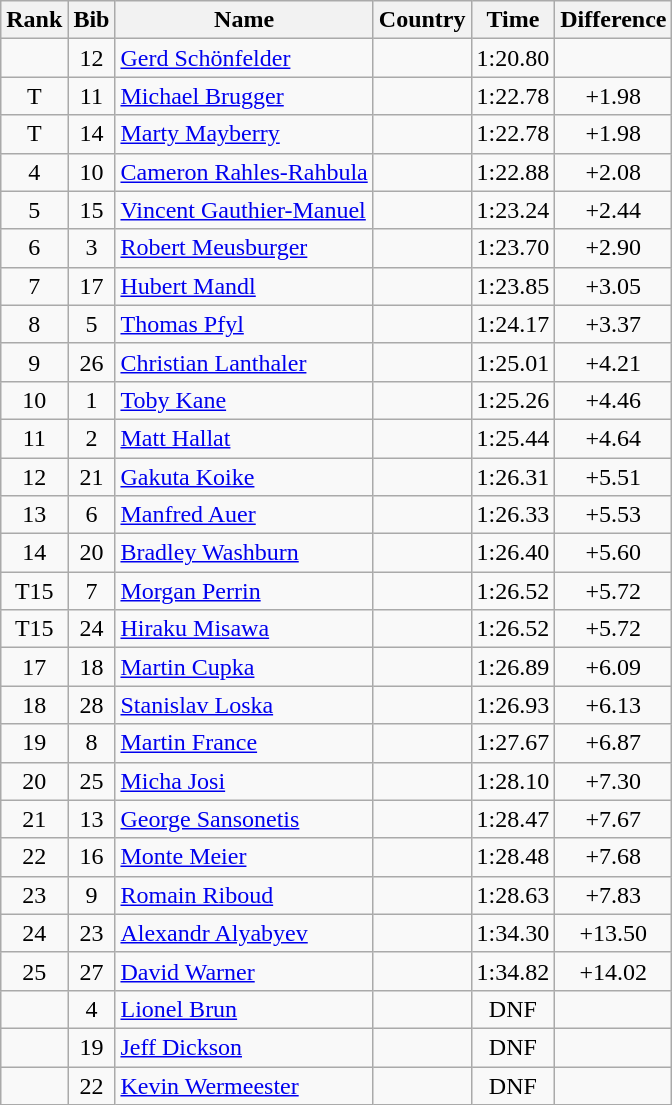<table class="wikitable sortable" style="text-align:center">
<tr>
<th>Rank</th>
<th>Bib</th>
<th>Name</th>
<th>Country</th>
<th>Time</th>
<th>Difference</th>
</tr>
<tr>
<td></td>
<td>12</td>
<td align=left><a href='#'>Gerd Schönfelder</a></td>
<td align=left></td>
<td>1:20.80</td>
<td></td>
</tr>
<tr>
<td>T</td>
<td>11</td>
<td align=left><a href='#'>Michael Brugger</a></td>
<td align=left></td>
<td>1:22.78</td>
<td>+1.98</td>
</tr>
<tr>
<td>T</td>
<td>14</td>
<td align=left><a href='#'>Marty Mayberry</a></td>
<td align=left></td>
<td>1:22.78</td>
<td>+1.98</td>
</tr>
<tr>
<td>4</td>
<td>10</td>
<td align=left><a href='#'>Cameron Rahles-Rahbula</a></td>
<td align=left></td>
<td>1:22.88</td>
<td>+2.08</td>
</tr>
<tr>
<td>5</td>
<td>15</td>
<td align=left><a href='#'>Vincent Gauthier-Manuel</a></td>
<td align=left></td>
<td>1:23.24</td>
<td>+2.44</td>
</tr>
<tr>
<td>6</td>
<td>3</td>
<td align=left><a href='#'>Robert Meusburger</a></td>
<td align=left></td>
<td>1:23.70</td>
<td>+2.90</td>
</tr>
<tr>
<td>7</td>
<td>17</td>
<td align=left><a href='#'>Hubert Mandl</a></td>
<td align=left></td>
<td>1:23.85</td>
<td>+3.05</td>
</tr>
<tr>
<td>8</td>
<td>5</td>
<td align=left><a href='#'>Thomas Pfyl</a></td>
<td align=left></td>
<td>1:24.17</td>
<td>+3.37</td>
</tr>
<tr>
<td>9</td>
<td>26</td>
<td align=left><a href='#'>Christian Lanthaler</a></td>
<td align=left></td>
<td>1:25.01</td>
<td>+4.21</td>
</tr>
<tr>
<td>10</td>
<td>1</td>
<td align=left><a href='#'>Toby Kane</a></td>
<td align=left></td>
<td>1:25.26</td>
<td>+4.46</td>
</tr>
<tr>
<td>11</td>
<td>2</td>
<td align=left><a href='#'>Matt Hallat</a></td>
<td align=left></td>
<td>1:25.44</td>
<td>+4.64</td>
</tr>
<tr>
<td>12</td>
<td>21</td>
<td align=left><a href='#'>Gakuta Koike</a></td>
<td align=left></td>
<td>1:26.31</td>
<td>+5.51</td>
</tr>
<tr>
<td>13</td>
<td>6</td>
<td align=left><a href='#'>Manfred Auer</a></td>
<td align=left></td>
<td>1:26.33</td>
<td>+5.53</td>
</tr>
<tr>
<td>14</td>
<td>20</td>
<td align=left><a href='#'>Bradley Washburn</a></td>
<td align=left></td>
<td>1:26.40</td>
<td>+5.60</td>
</tr>
<tr>
<td>T15</td>
<td>7</td>
<td align=left><a href='#'>Morgan Perrin</a></td>
<td align=left></td>
<td>1:26.52</td>
<td>+5.72</td>
</tr>
<tr>
<td>T15</td>
<td>24</td>
<td align=left><a href='#'>Hiraku Misawa</a></td>
<td align=left></td>
<td>1:26.52</td>
<td>+5.72</td>
</tr>
<tr>
<td>17</td>
<td>18</td>
<td align=left><a href='#'>Martin Cupka</a></td>
<td align=left></td>
<td>1:26.89</td>
<td>+6.09</td>
</tr>
<tr>
<td>18</td>
<td>28</td>
<td align=left><a href='#'>Stanislav Loska</a></td>
<td align=left></td>
<td>1:26.93</td>
<td>+6.13</td>
</tr>
<tr>
<td>19</td>
<td>8</td>
<td align=left><a href='#'>Martin France</a></td>
<td align=left></td>
<td>1:27.67</td>
<td>+6.87</td>
</tr>
<tr>
<td>20</td>
<td>25</td>
<td align=left><a href='#'>Micha Josi</a></td>
<td align=left></td>
<td>1:28.10</td>
<td>+7.30</td>
</tr>
<tr>
<td>21</td>
<td>13</td>
<td align=left><a href='#'>George Sansonetis</a></td>
<td align=left></td>
<td>1:28.47</td>
<td>+7.67</td>
</tr>
<tr>
<td>22</td>
<td>16</td>
<td align=left><a href='#'>Monte Meier</a></td>
<td align=left></td>
<td>1:28.48</td>
<td>+7.68</td>
</tr>
<tr>
<td>23</td>
<td>9</td>
<td align=left><a href='#'>Romain Riboud</a></td>
<td align=left></td>
<td>1:28.63</td>
<td>+7.83</td>
</tr>
<tr>
<td>24</td>
<td>23</td>
<td align=left><a href='#'>Alexandr Alyabyev</a></td>
<td align=left></td>
<td>1:34.30</td>
<td>+13.50</td>
</tr>
<tr>
<td>25</td>
<td>27</td>
<td align=left><a href='#'>David Warner</a></td>
<td align=left></td>
<td>1:34.82</td>
<td>+14.02</td>
</tr>
<tr>
<td></td>
<td>4</td>
<td align=left><a href='#'>Lionel Brun</a></td>
<td align=left></td>
<td>DNF</td>
<td></td>
</tr>
<tr>
<td></td>
<td>19</td>
<td align=left><a href='#'>Jeff Dickson</a></td>
<td align=left></td>
<td>DNF</td>
<td></td>
</tr>
<tr>
<td></td>
<td>22</td>
<td align=left><a href='#'>Kevin Wermeester</a></td>
<td align=left></td>
<td>DNF</td>
<td></td>
</tr>
</table>
